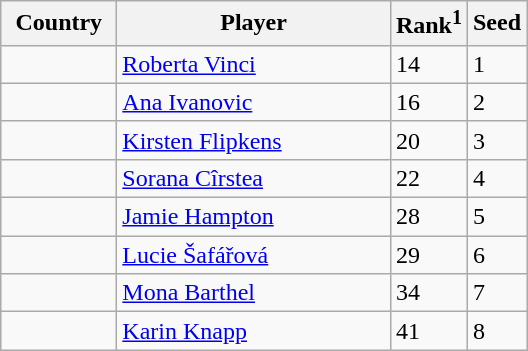<table class="sortable wikitable">
<tr>
<th width="70">Country</th>
<th width="175">Player</th>
<th>Rank<sup>1</sup></th>
<th>Seed</th>
</tr>
<tr>
<td></td>
<td><a href='#'>Roberta Vinci</a></td>
<td>14</td>
<td>1</td>
</tr>
<tr>
<td></td>
<td><a href='#'>Ana Ivanovic</a></td>
<td>16</td>
<td>2</td>
</tr>
<tr>
<td></td>
<td><a href='#'>Kirsten Flipkens</a></td>
<td>20</td>
<td>3</td>
</tr>
<tr>
<td></td>
<td><a href='#'>Sorana Cîrstea</a></td>
<td>22</td>
<td>4</td>
</tr>
<tr>
<td></td>
<td><a href='#'>Jamie Hampton</a></td>
<td>28</td>
<td>5</td>
</tr>
<tr>
<td></td>
<td><a href='#'>Lucie Šafářová</a></td>
<td>29</td>
<td>6</td>
</tr>
<tr>
<td></td>
<td><a href='#'>Mona Barthel</a></td>
<td>34</td>
<td>7</td>
</tr>
<tr>
<td></td>
<td><a href='#'>Karin Knapp</a></td>
<td>41</td>
<td>8</td>
</tr>
</table>
